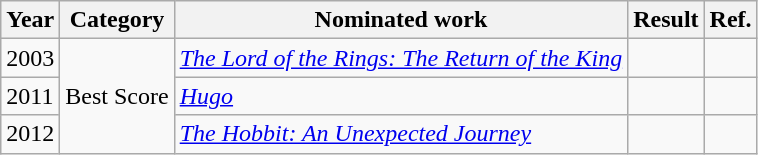<table class="wikitable">
<tr>
<th>Year</th>
<th>Category</th>
<th>Nominated work</th>
<th>Result</th>
<th>Ref.</th>
</tr>
<tr>
<td>2003</td>
<td rowspan="3">Best Score</td>
<td><em><a href='#'>The Lord of the Rings: The Return of the King</a></em></td>
<td></td>
<td align="center"></td>
</tr>
<tr>
<td>2011</td>
<td><em><a href='#'>Hugo</a></em></td>
<td></td>
<td align="center"></td>
</tr>
<tr>
<td>2012</td>
<td><em><a href='#'>The Hobbit: An Unexpected Journey</a></em></td>
<td></td>
<td align="center"></td>
</tr>
</table>
